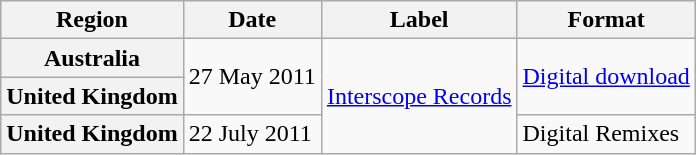<table class="wikitable plainrowheaders">
<tr>
<th scope="col">Region</th>
<th scope="col">Date</th>
<th scope="col">Label</th>
<th scope="col">Format</th>
</tr>
<tr>
<th scope="row">Australia</th>
<td rowspan="2">27 May 2011</td>
<td rowspan="3"><a href='#'>Interscope Records</a></td>
<td rowspan="2"><a href='#'>Digital download</a></td>
</tr>
<tr>
<th scope="row">United Kingdom</th>
</tr>
<tr>
<th scope="row">United Kingdom</th>
<td>22 July 2011</td>
<td>Digital Remixes</td>
</tr>
</table>
